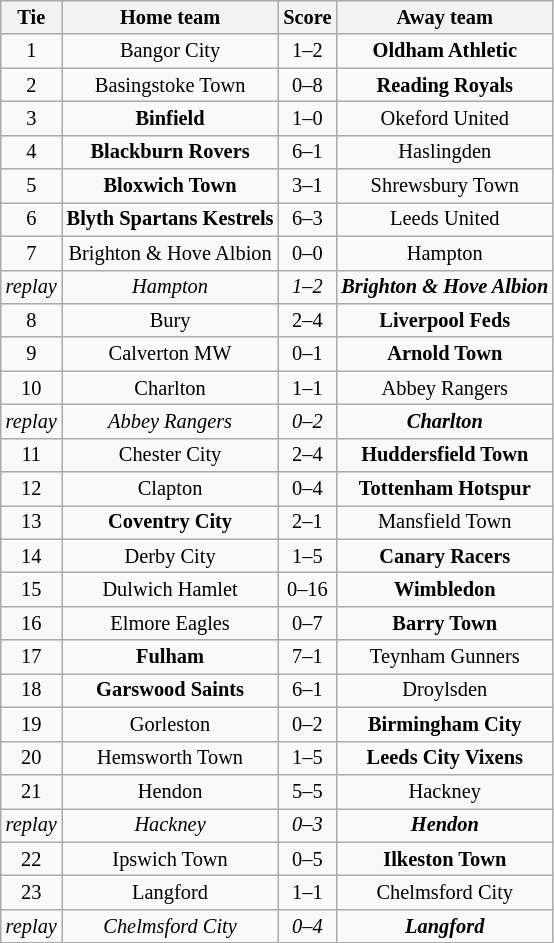<table class="wikitable" style="text-align:center; font-size:85%">
<tr>
<th>Tie</th>
<th>Home team</th>
<th>Score</th>
<th>Away team</th>
</tr>
<tr>
<td align="center">1</td>
<td>Bangor City</td>
<td align="center">1–2</td>
<td><strong>Oldham Athletic</strong></td>
</tr>
<tr>
<td align="center">2</td>
<td>Basingstoke Town</td>
<td align="center">0–8</td>
<td><strong>Reading Royals</strong></td>
</tr>
<tr>
<td align="center">3</td>
<td><strong>Binfield</strong></td>
<td align="center">1–0</td>
<td>Okeford United</td>
</tr>
<tr>
<td align="center">4</td>
<td><strong>Blackburn Rovers</strong></td>
<td align="center">6–1</td>
<td>Haslingden</td>
</tr>
<tr>
<td align="center">5</td>
<td><strong>Bloxwich Town</strong></td>
<td align="center">3–1</td>
<td>Shrewsbury Town</td>
</tr>
<tr>
<td align="center">6</td>
<td><strong>Blyth Spartans Kestrels</strong></td>
<td align="center">6–3</td>
<td>Leeds United</td>
</tr>
<tr>
<td align="center">7</td>
<td>Brighton & Hove Albion</td>
<td align="center">0–0 </td>
<td>Hampton</td>
</tr>
<tr>
<td align="center"><em>replay</em></td>
<td><em>Hampton</em></td>
<td align="center"><em>1–2</em></td>
<td><strong><em>Brighton & Hove Albion</em></strong></td>
</tr>
<tr>
<td align="center">8</td>
<td>Bury</td>
<td align="center">2–4</td>
<td><strong>Liverpool Feds</strong></td>
</tr>
<tr>
<td align="center">9</td>
<td>Calverton MW</td>
<td align="center">0–1</td>
<td><strong>Arnold Town</strong></td>
</tr>
<tr>
<td align="center">10</td>
<td>Charlton</td>
<td align="center">1–1 </td>
<td>Abbey Rangers</td>
</tr>
<tr>
<td align="center"><em>replay</em></td>
<td><em>Abbey Rangers</em></td>
<td align="center"><em>0–2</em></td>
<td><strong><em>Charlton</em></strong></td>
</tr>
<tr>
<td align="center">11</td>
<td>Chester City</td>
<td align="center">2–4</td>
<td><strong>Huddersfield Town</strong></td>
</tr>
<tr>
<td align="center">12</td>
<td>Clapton</td>
<td align="center">0–4</td>
<td><strong>Tottenham Hotspur</strong></td>
</tr>
<tr>
<td align="center">13</td>
<td><strong>Coventry City</strong></td>
<td align="center">2–1</td>
<td>Mansfield Town</td>
</tr>
<tr>
<td align="center">14</td>
<td>Derby City</td>
<td align="center">1–5</td>
<td><strong>Canary Racers</strong></td>
</tr>
<tr>
<td align="center">15</td>
<td>Dulwich Hamlet</td>
<td align="center">0–16</td>
<td><strong>Wimbledon</strong></td>
</tr>
<tr>
<td align="center">16</td>
<td>Elmore Eagles</td>
<td align="center">0–7</td>
<td><strong>Barry Town</strong></td>
</tr>
<tr>
<td align="center">17</td>
<td><strong>Fulham</strong></td>
<td align="center">7–1</td>
<td>Teynham Gunners</td>
</tr>
<tr>
<td align="center">18</td>
<td><strong>Garswood Saints</strong></td>
<td align="center">6–1</td>
<td>Droylsden</td>
</tr>
<tr>
<td align="center">19</td>
<td>Gorleston</td>
<td align="center">0–2</td>
<td><strong>Birmingham City</strong></td>
</tr>
<tr>
<td align="center">20</td>
<td>Hemsworth Town</td>
<td align="center">1–5</td>
<td><strong>Leeds City Vixens</strong></td>
</tr>
<tr>
<td align="center">21</td>
<td>Hendon</td>
<td align="center">5–5 </td>
<td>Hackney</td>
</tr>
<tr>
<td align="center"><em>replay</em></td>
<td><em>Hackney</em></td>
<td align="center"><em>0–3</em></td>
<td><strong><em>Hendon</em></strong></td>
</tr>
<tr>
<td align="center">22</td>
<td>Ipswich Town</td>
<td align="center">0–5</td>
<td><strong>Ilkeston Town</strong></td>
</tr>
<tr>
<td align="center">23</td>
<td>Langford</td>
<td align="center">1–1 </td>
<td>Chelmsford City</td>
</tr>
<tr>
<td align="center"><em>replay</em></td>
<td><em>Chelmsford City</em></td>
<td align="center"><em>0–4</em></td>
<td><strong><em>Langford</em></strong></td>
</tr>
</table>
